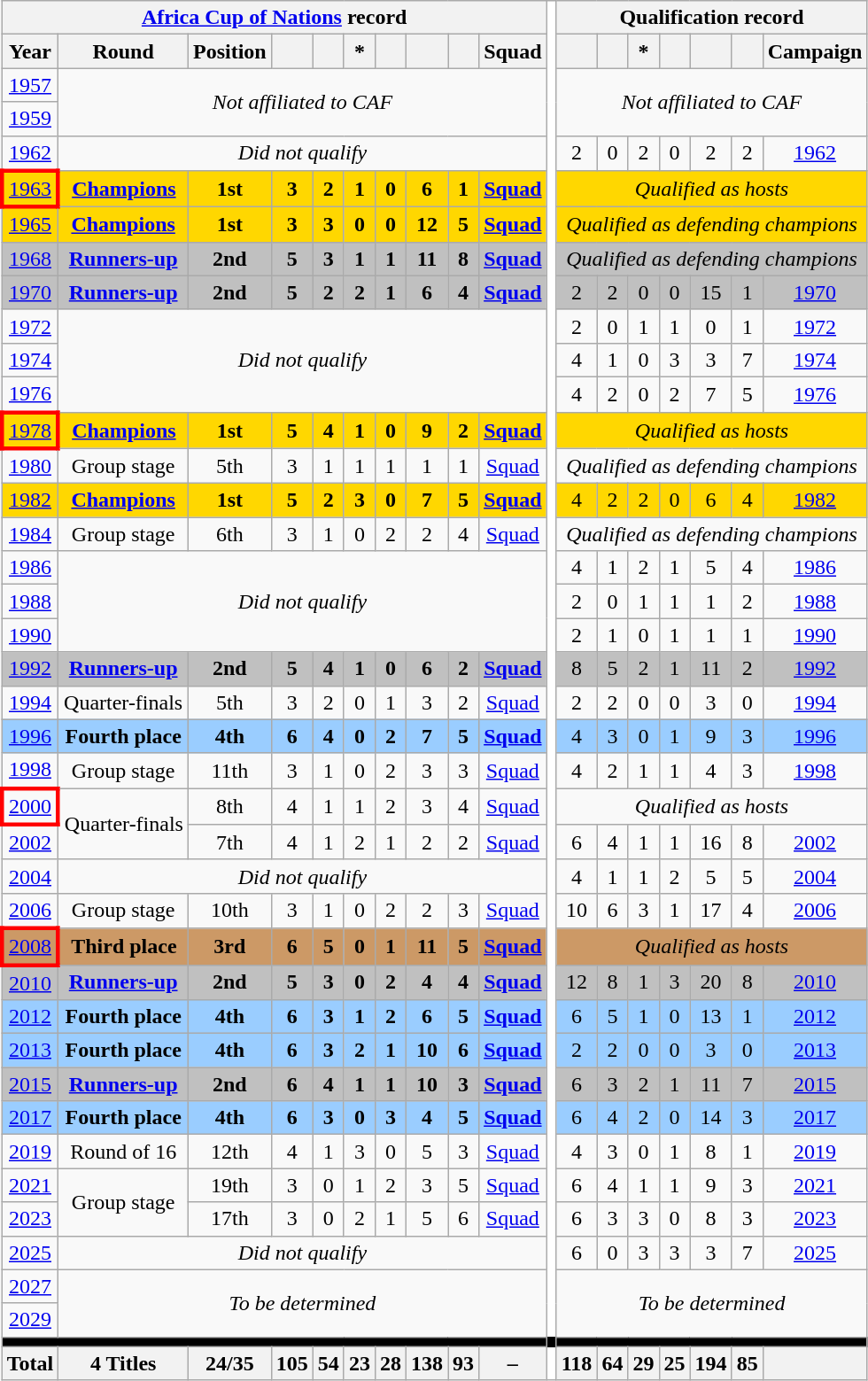<table class="wikitable" style="text-align: center; left:100%">
<tr>
<th colspan=10><a href='#'>Africa Cup of Nations</a> record</th>
<th rowspan=41 style="background:white"></th>
<th colspan=9>Qualification record</th>
</tr>
<tr>
<th>Year</th>
<th>Round</th>
<th>Position</th>
<th></th>
<th></th>
<th>*</th>
<th></th>
<th></th>
<th></th>
<th>Squad</th>
<th></th>
<th></th>
<th>*</th>
<th></th>
<th></th>
<th></th>
<th>Campaign</th>
</tr>
<tr>
<td> <a href='#'>1957</a></td>
<td colspan=9 rowspan=2><em>Not affiliated to CAF</em></td>
<td colspan=8 rowspan=2><em>Not affiliated to CAF</em></td>
</tr>
<tr>
<td> <a href='#'>1959</a></td>
</tr>
<tr>
<td> <a href='#'>1962</a></td>
<td colspan=9><em>Did not qualify</em></td>
<td>2</td>
<td>0</td>
<td>2</td>
<td>0</td>
<td>2</td>
<td>2</td>
<td><a href='#'>1962</a></td>
</tr>
<tr bgcolor=gold>
<td style="border: 3px solid red"> <a href='#'>1963</a></td>
<td><strong><a href='#'>Champions</a></strong></td>
<td><strong>1st</strong></td>
<td><strong>3</strong></td>
<td><strong>2</strong></td>
<td><strong>1</strong></td>
<td><strong>0</strong></td>
<td><strong>6</strong></td>
<td><strong>1</strong></td>
<td><strong><a href='#'>Squad</a></strong></td>
<td colspan=9><em> Qualified as hosts</em></td>
</tr>
<tr bgcolor=gold>
<td> <a href='#'>1965</a></td>
<td><strong><a href='#'>Champions</a></strong></td>
<td><strong>1st</strong></td>
<td><strong>3</strong></td>
<td><strong>3</strong></td>
<td><strong>0</strong></td>
<td><strong>0</strong></td>
<td><strong>12</strong></td>
<td><strong>5</strong></td>
<td><strong><a href='#'>Squad</a></strong></td>
<td colspan=9><em>Qualified as defending champions</em></td>
</tr>
<tr bgcolor=silver>
<td> <a href='#'>1968</a></td>
<td><strong><a href='#'>Runners-up</a></strong></td>
<td><strong>2nd</strong></td>
<td><strong>5</strong></td>
<td><strong>3</strong></td>
<td><strong>1</strong></td>
<td><strong>1</strong></td>
<td><strong>11</strong></td>
<td><strong>8</strong></td>
<td><strong><a href='#'>Squad</a></strong></td>
<td colspan=9><em>Qualified as defending champions</em></td>
</tr>
<tr bgcolor=silver>
<td> <a href='#'>1970</a></td>
<td><strong><a href='#'>Runners-up</a></strong></td>
<td><strong>2nd</strong></td>
<td><strong>5</strong></td>
<td><strong>2</strong></td>
<td><strong>2</strong></td>
<td><strong>1</strong></td>
<td><strong>6</strong></td>
<td><strong>4</strong></td>
<td><strong><a href='#'>Squad</a></strong></td>
<td>2</td>
<td>2</td>
<td>0</td>
<td>0</td>
<td>15</td>
<td>1</td>
<td><a href='#'>1970</a></td>
</tr>
<tr>
<td> <a href='#'>1972</a></td>
<td colspan=9 rowspan=3><em>Did not qualify</em></td>
<td>2</td>
<td>0</td>
<td>1</td>
<td>1</td>
<td>0</td>
<td>1</td>
<td><a href='#'>1972</a></td>
</tr>
<tr>
<td> <a href='#'>1974</a></td>
<td>4</td>
<td>1</td>
<td>0</td>
<td>3</td>
<td>3</td>
<td>7</td>
<td><a href='#'>1974</a></td>
</tr>
<tr>
<td> <a href='#'>1976</a></td>
<td>4</td>
<td>2</td>
<td>0</td>
<td>2</td>
<td>7</td>
<td>5</td>
<td><a href='#'>1976</a></td>
</tr>
<tr bgcolor=gold>
<td style="border: 3px solid red"> <a href='#'>1978</a></td>
<td><strong><a href='#'>Champions</a></strong></td>
<td><strong>1st</strong></td>
<td><strong>5</strong></td>
<td><strong>4</strong></td>
<td><strong>1</strong></td>
<td><strong>0</strong></td>
<td><strong>9</strong></td>
<td><strong>2</strong></td>
<td><strong><a href='#'>Squad</a></strong></td>
<td colspan=9><em>Qualified as hosts</em></td>
</tr>
<tr>
<td> <a href='#'>1980</a></td>
<td>Group stage</td>
<td>5th</td>
<td>3</td>
<td>1</td>
<td>1</td>
<td>1</td>
<td>1</td>
<td>1</td>
<td><a href='#'>Squad</a></td>
<td colspan=9><em>Qualified as defending champions</em></td>
</tr>
<tr bgcolor=gold>
<td> <a href='#'>1982</a></td>
<td><strong><a href='#'>Champions</a></strong></td>
<td><strong>1st</strong></td>
<td><strong>5</strong></td>
<td><strong>2</strong></td>
<td><strong>3</strong></td>
<td><strong>0</strong></td>
<td><strong>7</strong></td>
<td><strong>5</strong></td>
<td><strong><a href='#'>Squad</a></strong></td>
<td>4</td>
<td>2</td>
<td>2</td>
<td>0</td>
<td>6</td>
<td>4</td>
<td><a href='#'>1982</a></td>
</tr>
<tr>
<td> <a href='#'>1984</a></td>
<td>Group stage</td>
<td>6th</td>
<td>3</td>
<td>1</td>
<td>0</td>
<td>2</td>
<td>2</td>
<td>4</td>
<td><a href='#'>Squad</a></td>
<td colspan=9><em>Qualified as defending champions</em></td>
</tr>
<tr>
<td> <a href='#'>1986</a></td>
<td colspan=9 rowspan=3><em>Did not qualify</em></td>
<td>4</td>
<td>1</td>
<td>2</td>
<td>1</td>
<td>5</td>
<td>4</td>
<td><a href='#'>1986</a></td>
</tr>
<tr>
<td> <a href='#'>1988</a></td>
<td>2</td>
<td>0</td>
<td>1</td>
<td>1</td>
<td>1</td>
<td>2</td>
<td><a href='#'>1988</a></td>
</tr>
<tr>
<td> <a href='#'>1990</a></td>
<td>2</td>
<td>1</td>
<td>0</td>
<td>1</td>
<td>1</td>
<td>1</td>
<td><a href='#'>1990</a></td>
</tr>
<tr bgcolor=silver>
<td> <a href='#'>1992</a></td>
<td><strong><a href='#'>Runners-up</a></strong></td>
<td><strong>2nd</strong></td>
<td><strong>5</strong></td>
<td><strong>4</strong></td>
<td><strong>1</strong></td>
<td><strong>0</strong></td>
<td><strong>6</strong></td>
<td><strong>2</strong></td>
<td><strong><a href='#'>Squad</a></strong></td>
<td>8</td>
<td>5</td>
<td>2</td>
<td>1</td>
<td>11</td>
<td>2</td>
<td><a href='#'>1992</a></td>
</tr>
<tr>
<td> <a href='#'>1994</a></td>
<td>Quarter-finals</td>
<td>5th</td>
<td>3</td>
<td>2</td>
<td>0</td>
<td>1</td>
<td>3</td>
<td>2</td>
<td><a href='#'>Squad</a></td>
<td>2</td>
<td>2</td>
<td>0</td>
<td>0</td>
<td>3</td>
<td>0</td>
<td><a href='#'>1994</a></td>
</tr>
<tr bgcolor="#9acdff">
<td> <a href='#'>1996</a></td>
<td><strong>Fourth place</strong></td>
<td><strong>4th</strong></td>
<td><strong>6</strong></td>
<td><strong>4</strong></td>
<td><strong>0</strong></td>
<td><strong>2</strong></td>
<td><strong>7</strong></td>
<td><strong>5</strong></td>
<td><strong><a href='#'>Squad</a></strong></td>
<td>4</td>
<td>3</td>
<td>0</td>
<td>1</td>
<td>9</td>
<td>3</td>
<td><a href='#'>1996</a></td>
</tr>
<tr>
<td> <a href='#'>1998</a></td>
<td>Group stage</td>
<td>11th</td>
<td>3</td>
<td>1</td>
<td>0</td>
<td>2</td>
<td>3</td>
<td>3</td>
<td><a href='#'>Squad</a></td>
<td>4</td>
<td>2</td>
<td>1</td>
<td>1</td>
<td>4</td>
<td>3</td>
<td><a href='#'>1998</a></td>
</tr>
<tr>
<td style="border: 3px solid red">  <a href='#'>2000</a></td>
<td rowspan=2>Quarter-finals</td>
<td>8th</td>
<td>4</td>
<td>1</td>
<td>1</td>
<td>2</td>
<td>3</td>
<td>4</td>
<td><a href='#'>Squad</a></td>
<td colspan=9><em>Qualified as hosts</em></td>
</tr>
<tr>
<td> <a href='#'>2002</a></td>
<td>7th</td>
<td>4</td>
<td>1</td>
<td>2</td>
<td>1</td>
<td>2</td>
<td>2</td>
<td><a href='#'>Squad</a></td>
<td>6</td>
<td>4</td>
<td>1</td>
<td>1</td>
<td>16</td>
<td>8</td>
<td><a href='#'>2002</a></td>
</tr>
<tr>
<td> <a href='#'>2004</a></td>
<td colspan=9><em>Did not qualify</em></td>
<td>4</td>
<td>1</td>
<td>1</td>
<td>2</td>
<td>5</td>
<td>5</td>
<td><a href='#'>2004</a></td>
</tr>
<tr>
<td> <a href='#'>2006</a></td>
<td>Group stage</td>
<td>10th</td>
<td>3</td>
<td>1</td>
<td>0</td>
<td>2</td>
<td>2</td>
<td>3</td>
<td><a href='#'>Squad</a></td>
<td>10</td>
<td>6</td>
<td>3</td>
<td>1</td>
<td>17</td>
<td>4</td>
<td><a href='#'>2006</a></td>
</tr>
<tr bgcolor="#cc9966">
<td style="border: 3px solid red"> <a href='#'>2008</a></td>
<td><strong>Third place</strong></td>
<td><strong>3rd</strong></td>
<td><strong>6</strong></td>
<td><strong>5</strong></td>
<td><strong>0</strong></td>
<td><strong>1</strong></td>
<td><strong>11</strong></td>
<td><strong>5</strong></td>
<td><strong><a href='#'>Squad</a></strong></td>
<td colspan=9><em>Qualified as hosts</em></td>
</tr>
<tr bgcolor=silver>
<td> <a href='#'>2010</a></td>
<td><strong><a href='#'>Runners-up</a></strong></td>
<td><strong>2nd</strong></td>
<td><strong>5</strong></td>
<td><strong>3</strong></td>
<td><strong>0</strong></td>
<td><strong>2</strong></td>
<td><strong>4</strong></td>
<td><strong>4</strong></td>
<td><strong><a href='#'>Squad</a></strong></td>
<td>12</td>
<td>8</td>
<td>1</td>
<td>3</td>
<td>20</td>
<td>8</td>
<td><a href='#'>2010</a></td>
</tr>
<tr bgcolor="#9acdff">
<td>  <a href='#'>2012</a></td>
<td><strong>Fourth place</strong></td>
<td><strong>4th</strong></td>
<td><strong>6</strong></td>
<td><strong>3</strong></td>
<td><strong>1</strong></td>
<td><strong>2</strong></td>
<td><strong>6</strong></td>
<td><strong>5</strong></td>
<td><strong><a href='#'>Squad</a></strong></td>
<td>6</td>
<td>5</td>
<td>1</td>
<td>0</td>
<td>13</td>
<td>1</td>
<td><a href='#'>2012</a></td>
</tr>
<tr bgcolor="#9acdff">
<td> <a href='#'>2013</a></td>
<td><strong>Fourth place</strong></td>
<td><strong>4th</strong></td>
<td><strong>6</strong></td>
<td><strong>3</strong></td>
<td><strong>2</strong></td>
<td><strong>1</strong></td>
<td><strong>10</strong></td>
<td><strong>6</strong></td>
<td><strong><a href='#'>Squad</a></strong></td>
<td>2</td>
<td>2</td>
<td>0</td>
<td>0</td>
<td>3</td>
<td>0</td>
<td><a href='#'>2013</a></td>
</tr>
<tr bgcolor=silver>
<td> <a href='#'>2015</a></td>
<td><strong><a href='#'>Runners-up</a></strong></td>
<td><strong>2nd</strong></td>
<td><strong>6</strong></td>
<td><strong>4</strong></td>
<td><strong>1</strong></td>
<td><strong>1</strong></td>
<td><strong>10</strong></td>
<td><strong>3</strong></td>
<td><strong><a href='#'>Squad</a></strong></td>
<td>6</td>
<td>3</td>
<td>2</td>
<td>1</td>
<td>11</td>
<td>7</td>
<td><a href='#'>2015</a></td>
</tr>
<tr bgcolor="#9acdff">
<td> <a href='#'>2017</a></td>
<td><strong>Fourth place</strong></td>
<td><strong>4th</strong></td>
<td><strong>6</strong></td>
<td><strong>3</strong></td>
<td><strong>0</strong></td>
<td><strong>3</strong></td>
<td><strong>4</strong></td>
<td><strong>5</strong></td>
<td><strong><a href='#'>Squad</a></strong></td>
<td>6</td>
<td>4</td>
<td>2</td>
<td>0</td>
<td>14</td>
<td>3</td>
<td><a href='#'>2017</a></td>
</tr>
<tr>
<td> <a href='#'>2019</a></td>
<td>Round of 16</td>
<td>12th</td>
<td>4</td>
<td>1</td>
<td>3</td>
<td>0</td>
<td>5</td>
<td>3</td>
<td><a href='#'>Squad</a></td>
<td>4</td>
<td>3</td>
<td>0</td>
<td>1</td>
<td>8</td>
<td>1</td>
<td><a href='#'>2019</a></td>
</tr>
<tr>
<td> <a href='#'>2021</a></td>
<td rowspan=2>Group stage</td>
<td>19th</td>
<td>3</td>
<td>0</td>
<td>1</td>
<td>2</td>
<td>3</td>
<td>5</td>
<td><a href='#'>Squad</a></td>
<td>6</td>
<td>4</td>
<td>1</td>
<td>1</td>
<td>9</td>
<td>3</td>
<td><a href='#'>2021</a></td>
</tr>
<tr>
<td> <a href='#'>2023</a></td>
<td>17th</td>
<td>3</td>
<td>0</td>
<td>2</td>
<td>1</td>
<td>5</td>
<td>6</td>
<td><a href='#'>Squad</a></td>
<td>6</td>
<td>3</td>
<td>3</td>
<td>0</td>
<td>8</td>
<td>3</td>
<td><a href='#'>2023</a></td>
</tr>
<tr>
<td> <a href='#'>2025</a></td>
<td colspan=9><em>Did not qualify</em></td>
<td>6</td>
<td>0</td>
<td>3</td>
<td>3</td>
<td>3</td>
<td>7</td>
<td><a href='#'>2025</a></td>
</tr>
<tr>
<td>   <a href='#'>2027</a></td>
<td colspan=9 rowspan=2><em>To be determined</em></td>
<td colspan=8 rowspan=2><em>To be determined</em></td>
</tr>
<tr>
<td> <a href='#'>2029</a></td>
</tr>
<tr>
<td style="background:black" colspan=18></td>
</tr>
<tr>
<th>Total</th>
<th>4 Titles</th>
<th>24/35</th>
<th>105</th>
<th>54</th>
<th>23</th>
<th>28</th>
<th>138</th>
<th>93</th>
<th>–</th>
<th>118</th>
<th>64</th>
<th>29</th>
<th>25</th>
<th>194</th>
<th>85</th>
<th></th>
</tr>
</table>
